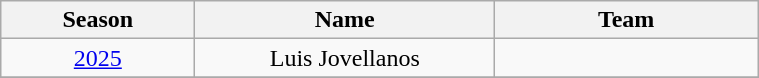<table class="wikitable" width=40%>
<tr>
<th style="width:6%">Season</th>
<th style="width:10%">Name</th>
<th style="width:10%">Team</th>
</tr>
<tr>
<td style="text-align:center"><a href='#'>2025</a></td>
<td style="text-align:center">Luis Jovellanos</td>
<td style="text-align:center"></td>
</tr>
<tr>
</tr>
</table>
